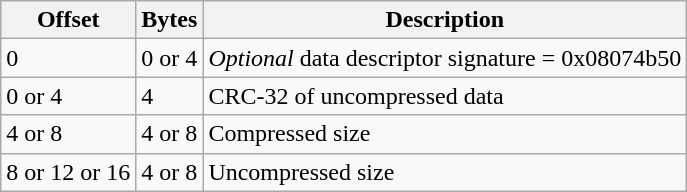<table class="wikitable">
<tr>
<th>Offset</th>
<th>Bytes</th>
<th>Description</th>
</tr>
<tr>
<td>0</td>
<td>0 or 4</td>
<td><em>Optional</em> data descriptor signature = 0x08074b50</td>
</tr>
<tr>
<td>0 or 4</td>
<td>4</td>
<td>CRC-32 of uncompressed data</td>
</tr>
<tr>
<td>4 or 8</td>
<td>4 or 8</td>
<td>Compressed size</td>
</tr>
<tr>
<td>8 or 12 or 16</td>
<td>4 or 8</td>
<td>Uncompressed size</td>
</tr>
</table>
